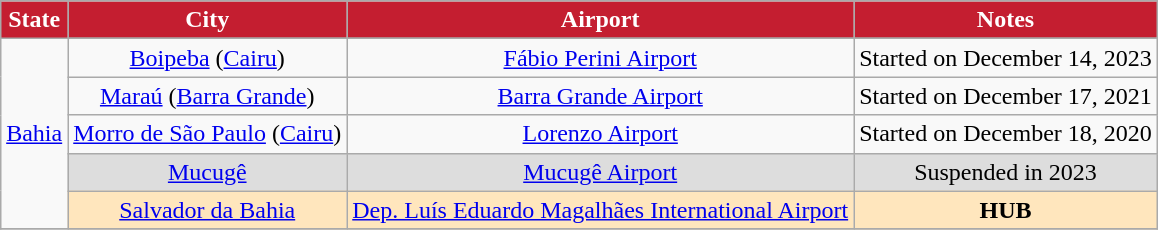<table Class="wikitable" style= "text-align:center; margin: 1em auto;">
<tr>
<th style="background:#c41e30; color:white;">State</th>
<th style="background:#c41e30; color:white;">City</th>
<th style="background:#c41e30; color:white;">Airport</th>
<th style="background:#c41e30; color:white;">Notes</th>
</tr>
<tr>
<td rowspan=6><div><a href='#'>Bahia</a></div></td>
</tr>
<tr>
<td><a href='#'>Boipeba</a> (<a href='#'>Cairu</a>)</td>
<td><a href='#'>Fábio Perini Airport</a></td>
<td>Started on December 14, 2023</td>
</tr>
<tr>
<td><a href='#'>Maraú</a> (<a href='#'>Barra Grande</a>)</td>
<td><a href='#'>Barra Grande Airport</a></td>
<td>Started on December 17, 2021</td>
</tr>
<tr>
<td><a href='#'>Morro de São Paulo</a> (<a href='#'>Cairu</a>)</td>
<td><a href='#'>Lorenzo Airport</a></td>
<td>Started on December 18, 2020</td>
</tr>
<tr style="background-color:#DDDDDD">
<td><a href='#'>Mucugê</a></td>
<td><a href='#'>Mucugê Airport</a></td>
<td>Suspended in 2023</td>
</tr>
<tr style="background-color:#FFE6BD">
<td><a href='#'>Salvador da Bahia</a></td>
<td><a href='#'>Dep. Luís Eduardo Magalhães International Airport</a></td>
<td><strong>HUB</strong> </td>
</tr>
<tr>
</tr>
</table>
